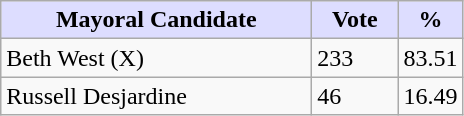<table class="wikitable">
<tr>
<th style="background:#ddf; width:200px;">Mayoral Candidate</th>
<th style="background:#ddf; width:50px;">Vote</th>
<th style="background:#ddf; width:30px;">%</th>
</tr>
<tr>
<td>Beth West (X)</td>
<td>233</td>
<td>83.51</td>
</tr>
<tr>
<td>Russell Desjardine</td>
<td>46</td>
<td>16.49</td>
</tr>
</table>
